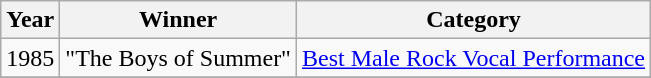<table class="wikitable">
<tr>
<th>Year</th>
<th>Winner</th>
<th>Category</th>
</tr>
<tr>
<td>1985</td>
<td>"The Boys of Summer"</td>
<td><a href='#'>Best Male Rock Vocal Performance</a></td>
</tr>
<tr>
</tr>
</table>
